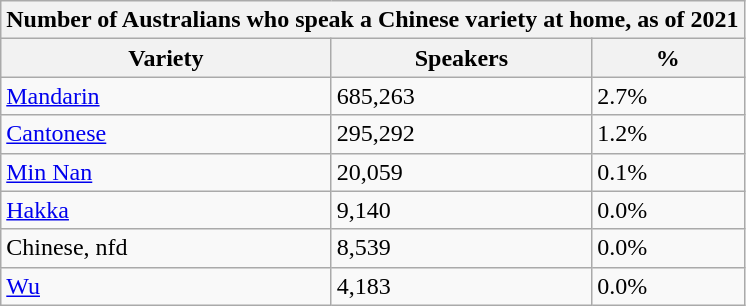<table class="wikitable">
<tr>
<th colspan="3">Number of Australians who speak a Chinese variety at home, as of 2021</th>
</tr>
<tr>
<th>Variety</th>
<th>Speakers</th>
<th>%</th>
</tr>
<tr>
<td><a href='#'>Mandarin</a></td>
<td>685,263</td>
<td>2.7%</td>
</tr>
<tr>
<td><a href='#'>Cantonese</a></td>
<td>295,292</td>
<td>1.2%</td>
</tr>
<tr>
<td><a href='#'>Min Nan</a></td>
<td>20,059</td>
<td>0.1%</td>
</tr>
<tr>
<td><a href='#'>Hakka</a></td>
<td>9,140</td>
<td>0.0%</td>
</tr>
<tr>
<td>Chinese, nfd</td>
<td>8,539</td>
<td>0.0%</td>
</tr>
<tr>
<td><a href='#'>Wu</a></td>
<td>4,183</td>
<td>0.0%</td>
</tr>
</table>
